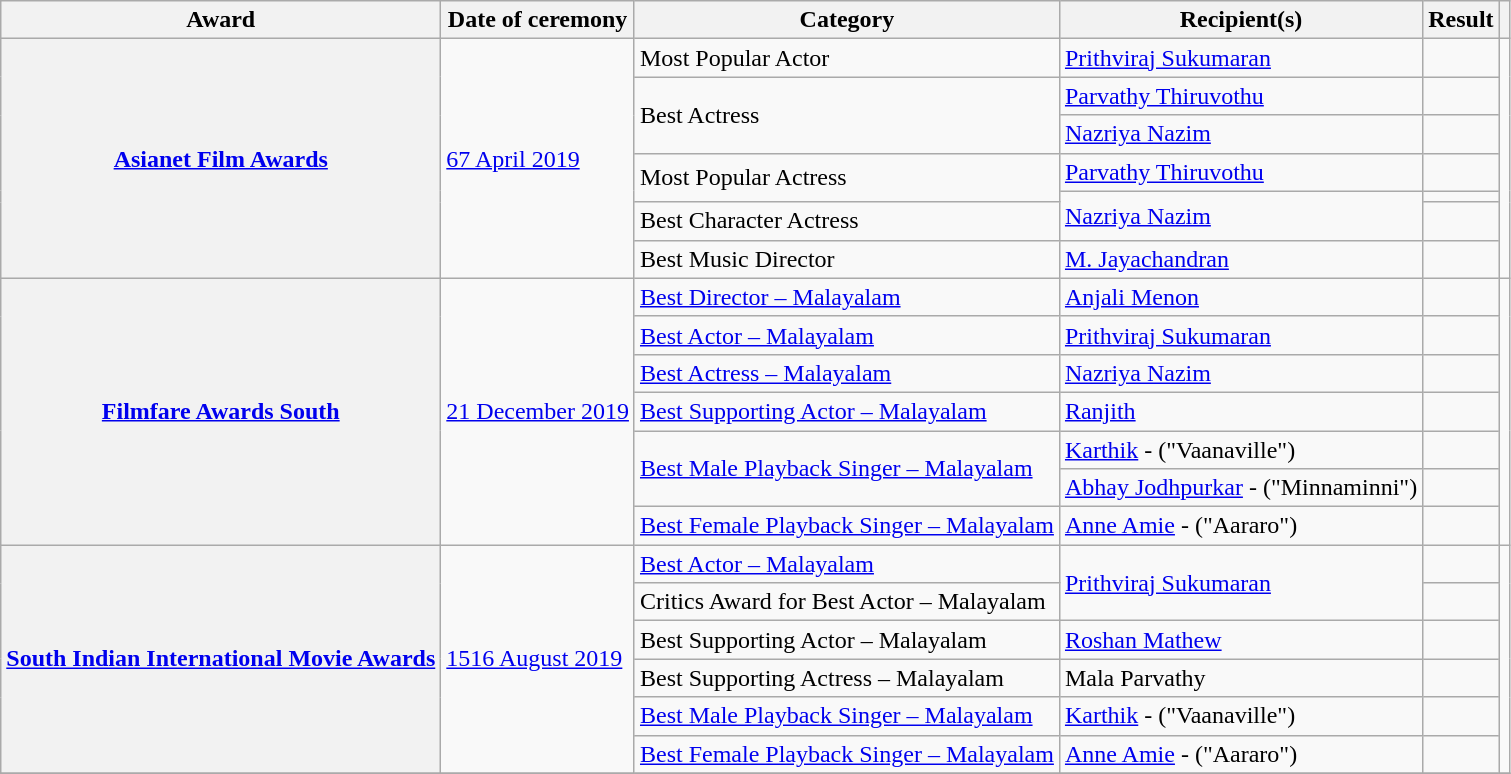<table class="wikitable plainrowheaders sortable">
<tr>
<th scope="col">Award</th>
<th scope="col">Date of ceremony</th>
<th scope="col">Category</th>
<th scope="col">Recipient(s)</th>
<th scope="col" class="unsortable">Result</th>
<th scope="col" class="unsortable"></th>
</tr>
<tr>
<th scope="row" rowspan="7"><a href='#'>Asianet Film Awards</a></th>
<td rowspan="7"><a href='#'>67 April 2019</a></td>
<td>Most Popular Actor</td>
<td><a href='#'>Prithviraj Sukumaran</a></td>
<td></td>
<td style="text-align:center;" rowspan="7"></td>
</tr>
<tr>
<td rowspan="2">Best Actress</td>
<td><a href='#'>Parvathy Thiruvothu</a></td>
<td></td>
</tr>
<tr>
<td><a href='#'>Nazriya Nazim</a></td>
<td></td>
</tr>
<tr>
<td rowspan="2">Most Popular Actress</td>
<td><a href='#'>Parvathy Thiruvothu</a></td>
<td></td>
</tr>
<tr>
<td rowspan="2"><a href='#'>Nazriya Nazim</a></td>
<td></td>
</tr>
<tr>
<td>Best Character Actress</td>
<td></td>
</tr>
<tr>
<td>Best Music Director</td>
<td><a href='#'>M. Jayachandran</a></td>
<td></td>
</tr>
<tr>
<th scope="row" rowspan="7"><a href='#'>Filmfare Awards South</a></th>
<td rowspan="7"><a href='#'>21 December 2019</a></td>
<td><a href='#'>Best Director – Malayalam</a></td>
<td><a href='#'>Anjali Menon</a></td>
<td></td>
<td style="text-align:center;" rowspan="7"><br></td>
</tr>
<tr>
<td><a href='#'>Best Actor – Malayalam</a></td>
<td><a href='#'>Prithviraj Sukumaran</a></td>
<td></td>
</tr>
<tr>
<td><a href='#'>Best Actress – Malayalam</a></td>
<td><a href='#'>Nazriya Nazim</a></td>
<td></td>
</tr>
<tr>
<td><a href='#'>Best Supporting Actor – Malayalam</a></td>
<td><a href='#'>Ranjith</a></td>
<td></td>
</tr>
<tr>
<td rowspan="2"><a href='#'>Best Male Playback Singer – Malayalam</a></td>
<td><a href='#'>Karthik</a> - ("Vaanaville")</td>
<td></td>
</tr>
<tr>
<td><a href='#'>Abhay Jodhpurkar</a> - ("Minnaminni")</td>
<td></td>
</tr>
<tr>
<td><a href='#'>Best Female Playback Singer – Malayalam</a></td>
<td><a href='#'>Anne Amie</a> - ("Aararo")</td>
<td></td>
</tr>
<tr>
<th scope="row" rowspan="6"><a href='#'>South Indian International Movie Awards</a></th>
<td rowspan="6"><a href='#'>1516 August 2019</a></td>
<td><a href='#'>Best Actor – Malayalam</a></td>
<td rowspan="2"><a href='#'>Prithviraj Sukumaran</a></td>
<td></td>
<td style="text-align:center;" rowspan="6"><br></td>
</tr>
<tr>
<td>Critics Award for Best Actor – Malayalam</td>
<td></td>
</tr>
<tr>
<td>Best Supporting Actor – Malayalam</td>
<td><a href='#'>Roshan Mathew</a></td>
<td></td>
</tr>
<tr>
<td>Best Supporting Actress – Malayalam</td>
<td>Mala Parvathy</td>
<td></td>
</tr>
<tr>
<td><a href='#'>Best Male Playback Singer – Malayalam</a></td>
<td><a href='#'>Karthik</a> - ("Vaanaville")</td>
<td></td>
</tr>
<tr>
<td><a href='#'>Best Female Playback Singer – Malayalam</a></td>
<td><a href='#'>Anne Amie</a> - ("Aararo")</td>
<td></td>
</tr>
<tr>
</tr>
</table>
